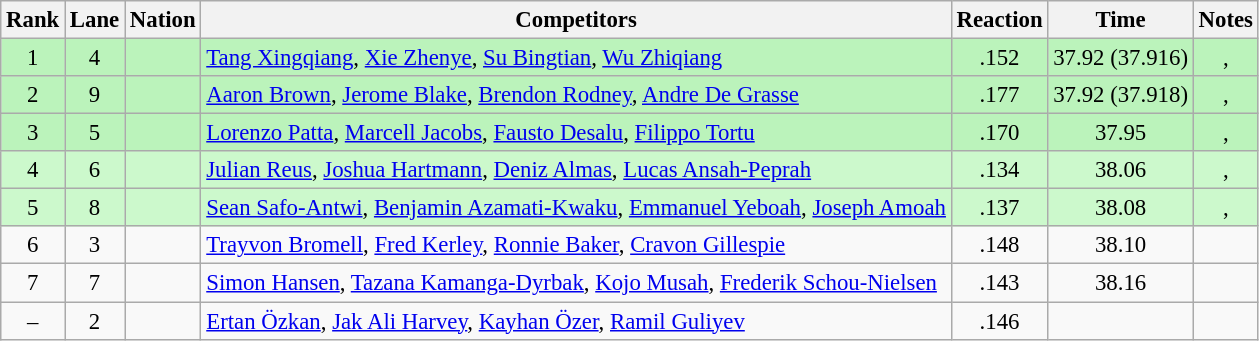<table class="wikitable sortable" style="text-align:center; font-size:95%">
<tr>
<th>Rank</th>
<th>Lane</th>
<th>Nation</th>
<th>Competitors</th>
<th>Reaction</th>
<th>Time</th>
<th>Notes</th>
</tr>
<tr style="background:#bbf3bb;">
<td>1</td>
<td>4</td>
<td align=left></td>
<td align=left><a href='#'>Tang Xingqiang</a>, <a href='#'>Xie Zhenye</a>, <a href='#'>Su Bingtian</a>, <a href='#'>Wu Zhiqiang</a></td>
<td>.152</td>
<td>37.92 (37.916)</td>
<td>, </td>
</tr>
<tr style="background:#bbf3bb;">
<td>2</td>
<td>9</td>
<td align=left></td>
<td align=left><a href='#'>Aaron Brown</a>, <a href='#'>Jerome Blake</a>, <a href='#'>Brendon Rodney</a>, <a href='#'>Andre De Grasse</a></td>
<td>.177</td>
<td>37.92 (37.918)</td>
<td>, </td>
</tr>
<tr style="background:#bbf3bb;">
<td>3</td>
<td>5</td>
<td align=left></td>
<td align=left><a href='#'>Lorenzo Patta</a>, <a href='#'>Marcell Jacobs</a>, <a href='#'>Fausto Desalu</a>, <a href='#'>Filippo Tortu</a></td>
<td>.170</td>
<td>37.95</td>
<td>, </td>
</tr>
<tr style="background:#ccf9cc;">
<td>4</td>
<td>6</td>
<td align=left></td>
<td align=left><a href='#'>Julian Reus</a>, <a href='#'>Joshua Hartmann</a>, <a href='#'>Deniz Almas</a>, <a href='#'>Lucas Ansah-Peprah</a></td>
<td>.134</td>
<td>38.06</td>
<td>, </td>
</tr>
<tr style="background:#ccf9cc;">
<td>5</td>
<td>8</td>
<td align=left></td>
<td align=left><a href='#'>Sean Safo-Antwi</a>, <a href='#'>Benjamin Azamati-Kwaku</a>, <a href='#'>Emmanuel Yeboah</a>, <a href='#'>Joseph Amoah</a></td>
<td>.137</td>
<td>38.08</td>
<td>, </td>
</tr>
<tr>
<td>6</td>
<td>3</td>
<td align=left></td>
<td align=left><a href='#'>Trayvon Bromell</a>, <a href='#'>Fred Kerley</a>, <a href='#'>Ronnie Baker</a>, <a href='#'>Cravon Gillespie</a></td>
<td>.148</td>
<td>38.10</td>
<td></td>
</tr>
<tr>
<td>7</td>
<td>7</td>
<td align=left></td>
<td align=left><a href='#'>Simon Hansen</a>, <a href='#'>Tazana Kamanga-Dyrbak</a>, <a href='#'>Kojo Musah</a>, <a href='#'>Frederik Schou-Nielsen</a></td>
<td>.143</td>
<td>38.16</td>
<td></td>
</tr>
<tr>
<td>–</td>
<td>2</td>
<td align=left></td>
<td align=left><a href='#'>Ertan Özkan</a>, <a href='#'>Jak Ali Harvey</a>, <a href='#'>Kayhan Özer</a>, <a href='#'>Ramil Guliyev</a></td>
<td>.146</td>
<td></td>
<td></td>
</tr>
</table>
